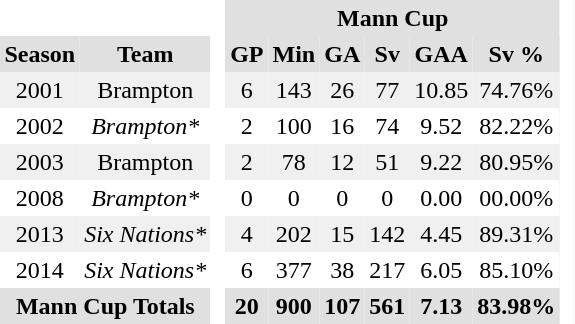<table BORDER="0" CELLPADDING="3" CELLSPACING="0">
<tr ALIGN="center" bgcolor="#e0e0e0">
<th colspan="2" bgcolor="#ffffff"> </th>
<th rowspan="99" bgcolor="#ffffff"> </th>
<th colspan="6">Mann Cup</th>
<th rowspan="99" bgcolor="#ffffff"> </th>
</tr>
<tr ALIGN="center" bgcolor="#e0e0e0">
<th>Season</th>
<th>Team</th>
<th>GP</th>
<th>Min</th>
<th>GA</th>
<th>Sv</th>
<th>GAA</th>
<th>Sv %</th>
</tr>
<tr ALIGN="center" bgcolor="#f0f0f0">
<td>2001</td>
<td>Brampton</td>
<td>6</td>
<td>143</td>
<td>26</td>
<td>77</td>
<td>10.85</td>
<td>74.76%</td>
</tr>
<tr ALIGN="center">
<td>2002</td>
<td><em>Brampton*</em></td>
<td>2</td>
<td>100</td>
<td>16</td>
<td>74</td>
<td>9.52</td>
<td>82.22%</td>
</tr>
<tr ALIGN="center" bgcolor="#f0f0f0">
<td>2003</td>
<td>Brampton</td>
<td>2</td>
<td>78</td>
<td>12</td>
<td>51</td>
<td>9.22</td>
<td>80.95%</td>
</tr>
<tr ALIGN="center">
<td>2008</td>
<td><em>Brampton*</em></td>
<td>0</td>
<td>0</td>
<td>0</td>
<td>0</td>
<td>0.00</td>
<td>00.00%</td>
</tr>
<tr ALIGN="center" bgcolor="#f0f0f0">
<td>2013</td>
<td><em>Six Nations*</em></td>
<td>4</td>
<td>202</td>
<td>15</td>
<td>142</td>
<td>4.45</td>
<td>89.31%</td>
</tr>
<tr ALIGN="center">
<td>2014</td>
<td><em>Six Nations*</em></td>
<td>6</td>
<td>377</td>
<td>38</td>
<td>217</td>
<td>6.05</td>
<td>85.10%</td>
</tr>
<tr ALIGN="center" bgcolor="#e0e0e0">
<th colspan="2">Mann Cup Totals</th>
<th>20</th>
<th>900</th>
<th>107</th>
<th>561</th>
<th>7.13</th>
<th>83.98%</th>
</tr>
</table>
